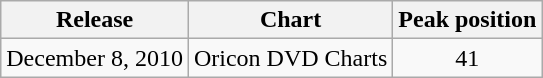<table class="wikitable">
<tr>
<th>Release</th>
<th>Chart</th>
<th>Peak position</th>
</tr>
<tr>
<td>December 8, 2010</td>
<td>Oricon DVD Charts</td>
<td align="center">41</td>
</tr>
</table>
